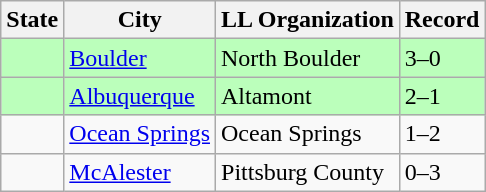<table class="wikitable">
<tr>
<th>State</th>
<th>City</th>
<th>LL Organization</th>
<th>Record</th>
</tr>
<tr bgcolor=#bbffbb>
<td><strong></strong></td>
<td><a href='#'>Boulder</a></td>
<td>North Boulder</td>
<td>3–0</td>
</tr>
<tr bgcolor=#bbffbb>
<td><strong></strong></td>
<td><a href='#'>Albuquerque</a></td>
<td>Altamont</td>
<td>2–1</td>
</tr>
<tr>
<td><strong></strong></td>
<td><a href='#'>Ocean Springs</a></td>
<td>Ocean Springs</td>
<td>1–2</td>
</tr>
<tr>
<td><strong></strong></td>
<td><a href='#'>McAlester</a></td>
<td>Pittsburg County</td>
<td>0–3</td>
</tr>
</table>
